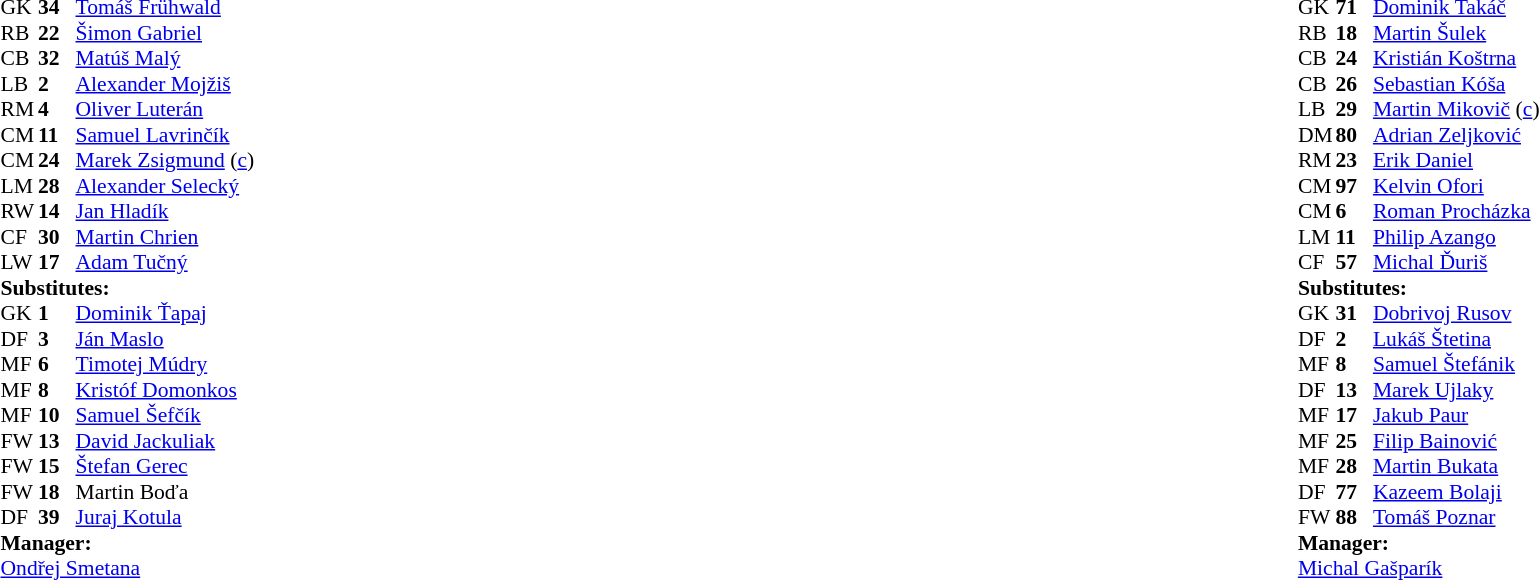<table width="100%">
<tr>
<td valign="top" width="50%"><br><table style="font-size: 90%" cellspacing="0" cellpadding="0">
<tr>
<td colspan=4></td>
</tr>
<tr>
<th width="25"></th>
<th width="25"></th>
</tr>
<tr>
<td>GK</td>
<td><strong>34</strong></td>
<td> <a href='#'>Tomáš Frühwald</a></td>
</tr>
<tr>
<td>RB</td>
<td><strong>22</strong></td>
<td> <a href='#'>Šimon Gabriel</a></td>
</tr>
<tr>
<td>CB</td>
<td><strong>32</strong></td>
<td> <a href='#'>Matúš Malý</a></td>
</tr>
<tr>
<td>LB</td>
<td><strong>2</strong></td>
<td> <a href='#'>Alexander Mojžiš</a></td>
<td></td>
<td></td>
</tr>
<tr>
<td>RM</td>
<td><strong>4</strong></td>
<td> <a href='#'>Oliver Luterán</a></td>
<td></td>
<td></td>
</tr>
<tr>
<td>CM</td>
<td><strong>11</strong></td>
<td> <a href='#'>Samuel Lavrinčík</a></td>
</tr>
<tr>
<td>CM</td>
<td><strong>24</strong></td>
<td> <a href='#'>Marek Zsigmund</a> (<a href='#'>c</a>) </td>
<td></td>
<td></td>
</tr>
<tr>
<td>LM</td>
<td><strong>28</strong></td>
<td> <a href='#'>Alexander Selecký</a></td>
</tr>
<tr>
<td>RW</td>
<td><strong>14</strong></td>
<td> <a href='#'>Jan Hladík</a></td>
<td></td>
<td></td>
</tr>
<tr>
<td>CF</td>
<td><strong>30</strong></td>
<td> <a href='#'>Martin Chrien</a></td>
</tr>
<tr>
<td>LW</td>
<td><strong>17</strong></td>
<td> <a href='#'>Adam Tučný</a></td>
<td></td>
<td></td>
</tr>
<tr>
<td colspan=3><strong>Substitutes:</strong></td>
</tr>
<tr>
<td>GK</td>
<td><strong>1</strong></td>
<td> <a href='#'>Dominik Ťapaj</a></td>
</tr>
<tr>
<td>DF</td>
<td><strong>3</strong></td>
<td> <a href='#'>Ján Maslo</a></td>
<td></td>
<td></td>
</tr>
<tr>
<td>MF</td>
<td><strong>6</strong></td>
<td> <a href='#'>Timotej Múdry</a></td>
<td></td>
<td></td>
</tr>
<tr>
<td>MF</td>
<td><strong>8</strong></td>
<td> <a href='#'>Kristóf Domonkos</a></td>
<td></td>
<td></td>
</tr>
<tr>
<td>MF</td>
<td><strong>10</strong></td>
<td> <a href='#'>Samuel Šefčík</a></td>
</tr>
<tr>
<td>FW</td>
<td><strong>13</strong></td>
<td> <a href='#'>David Jackuliak</a></td>
<td></td>
<td></td>
</tr>
<tr>
<td>FW</td>
<td><strong>15</strong></td>
<td> <a href='#'>Štefan Gerec</a></td>
<td></td>
<td></td>
</tr>
<tr>
<td>FW</td>
<td><strong>18</strong></td>
<td> Martin Boďa</td>
</tr>
<tr>
<td>DF</td>
<td><strong>39</strong></td>
<td> <a href='#'>Juraj Kotula</a></td>
</tr>
<tr>
<td colspan=3><strong>Manager:</strong></td>
</tr>
<tr>
<td colspan=3> <a href='#'>Ondřej Smetana</a></td>
</tr>
</table>
</td>
<td valign="top"></td>
<td valign="top" width="50%"><br><table style="font-size: 90%" cellspacing="0" cellpadding="0" align="center">
<tr>
<td colspan=4></td>
</tr>
<tr>
<th width=25></th>
<th width=25></th>
</tr>
<tr>
<td>GK</td>
<td><strong>71</strong></td>
<td> <a href='#'>Dominik Takáč</a></td>
</tr>
<tr>
<td>RB</td>
<td><strong>18</strong></td>
<td> <a href='#'>Martin Šulek</a></td>
<td></td>
<td></td>
</tr>
<tr>
<td>CB</td>
<td><strong>24</strong></td>
<td> <a href='#'>Kristián Koštrna</a></td>
<td></td>
</tr>
<tr>
<td>CB</td>
<td><strong>26</strong></td>
<td> <a href='#'>Sebastian Kóša</a></td>
</tr>
<tr>
<td>LB</td>
<td><strong>29</strong></td>
<td> <a href='#'>Martin Mikovič</a> (<a href='#'>c</a>)</td>
<td></td>
</tr>
<tr>
<td>DM</td>
<td><strong>80</strong></td>
<td> <a href='#'>Adrian Zeljković</a></td>
<td></td>
<td></td>
</tr>
<tr>
<td>RM</td>
<td><strong>23</strong></td>
<td> <a href='#'>Erik Daniel</a></td>
</tr>
<tr>
<td>CM</td>
<td><strong>97</strong></td>
<td> <a href='#'>Kelvin Ofori</a></td>
</tr>
<tr>
<td>CM</td>
<td><strong>6</strong></td>
<td> <a href='#'>Roman Procházka</a></td>
<td></td>
<td></td>
</tr>
<tr>
<td>LM</td>
<td><strong>11</strong></td>
<td> <a href='#'>Philip Azango</a></td>
</tr>
<tr>
<td>CF</td>
<td><strong>57</strong></td>
<td> <a href='#'>Michal Ďuriš</a></td>
<td></td>
</tr>
<tr>
<td colspan=3><strong>Substitutes:</strong></td>
</tr>
<tr>
<td>GK</td>
<td><strong>31</strong></td>
<td> <a href='#'>Dobrivoj Rusov</a></td>
</tr>
<tr>
<td>DF</td>
<td><strong>2 </strong></td>
<td> <a href='#'>Lukáš Štetina</a></td>
</tr>
<tr>
<td>MF</td>
<td><strong>8 </strong></td>
<td> <a href='#'>Samuel Štefánik</a></td>
</tr>
<tr>
<td>DF</td>
<td><strong>13</strong></td>
<td> <a href='#'>Marek Ujlaky</a></td>
</tr>
<tr>
<td>MF</td>
<td><strong>17</strong></td>
<td> <a href='#'>Jakub Paur</a></td>
<td></td>
<td></td>
</tr>
<tr>
<td>MF</td>
<td><strong>25</strong></td>
<td> <a href='#'>Filip Bainović</a></td>
</tr>
<tr>
<td>MF</td>
<td><strong>28</strong></td>
<td> <a href='#'>Martin Bukata</a></td>
<td></td>
<td></td>
</tr>
<tr>
<td>DF</td>
<td><strong>77</strong></td>
<td> <a href='#'>Kazeem Bolaji</a></td>
</tr>
<tr>
<td>FW</td>
<td><strong>88</strong></td>
<td> <a href='#'>Tomáš Poznar</a></td>
<td></td>
<td></td>
</tr>
<tr>
<td colspan=3><strong>Manager:</strong></td>
</tr>
<tr>
<td colspan=3> <a href='#'>Michal Gašparík</a></td>
</tr>
</table>
</td>
</tr>
</table>
